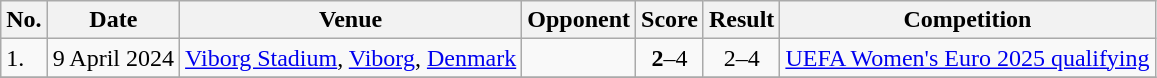<table class="wikitable">
<tr>
<th>No.</th>
<th>Date</th>
<th>Venue</th>
<th>Opponent</th>
<th>Score</th>
<th>Result</th>
<th>Competition</th>
</tr>
<tr>
<td>1.</td>
<td>9 April 2024</td>
<td><a href='#'>Viborg Stadium</a>, <a href='#'>Viborg</a>, <a href='#'>Denmark</a></td>
<td></td>
<td align=center><strong>2</strong>–4</td>
<td align=center>2–4</td>
<td><a href='#'>UEFA Women's Euro 2025 qualifying</a></td>
</tr>
<tr>
</tr>
</table>
